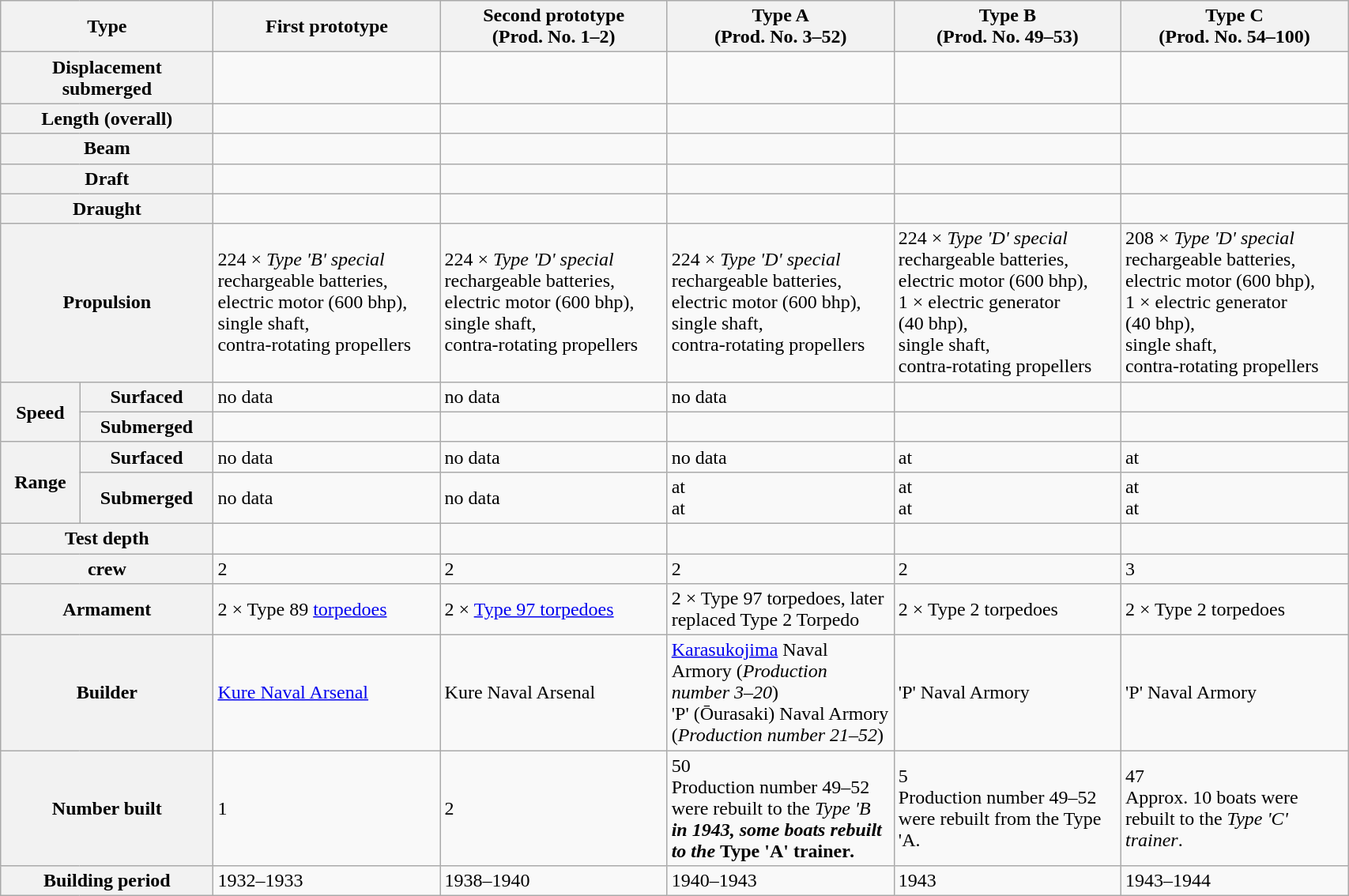<table class="wikitable" width="90%">
<tr>
<th width="15%" colspan="2">Type</th>
<th width="16%">First prototype</th>
<th width="16%">Second prototype<br> (Prod. No. 1–2)</th>
<th width="16%">Type A<br> (Prod. No. 3–52)</th>
<th width="16%">Type B<br> (Prod. No. 49–53)</th>
<th width="16%">Type C<br> (Prod. No. 54–100)</th>
</tr>
<tr>
<th colspan="2">Displacement<br>submerged</th>
<td></td>
<td></td>
<td></td>
<td></td>
<td></td>
</tr>
<tr>
<th colspan="2">Length (overall)</th>
<td></td>
<td></td>
<td></td>
<td></td>
<td></td>
</tr>
<tr>
<th colspan="2">Beam</th>
<td></td>
<td></td>
<td></td>
<td></td>
<td></td>
</tr>
<tr>
<th colspan="2">Draft</th>
<td></td>
<td></td>
<td></td>
<td></td>
<td></td>
</tr>
<tr>
<th colspan="2">Draught</th>
<td></td>
<td></td>
<td></td>
<td></td>
<td></td>
</tr>
<tr>
<th colspan="2">Propulsion</th>
<td>224 × <em>Type 'B' special</em> rechargeable batteries,<br>electric motor (600 bhp),<br>single shaft,<br>contra-rotating propellers</td>
<td>224 × <em>Type 'D' special</em> rechargeable batteries,<br>electric motor (600 bhp),<br>single shaft,<br>contra-rotating propellers</td>
<td>224 × <em>Type 'D' special</em> rechargeable batteries,<br>electric motor (600 bhp),<br>single shaft,<br>contra-rotating propellers</td>
<td>224 × <em>Type 'D' special</em> rechargeable batteries,<br>electric motor (600 bhp),<br>1 × electric generator (40 bhp),<br>single shaft,<br>contra-rotating propellers</td>
<td>208 × <em>Type 'D' special</em> rechargeable batteries,<br>electric motor (600 bhp),<br>1 × electric generator (40 bhp),<br>single shaft,<br>contra-rotating propellers</td>
</tr>
<tr>
<th rowspan="2">Speed</th>
<th>Surfaced</th>
<td>no data</td>
<td>no data</td>
<td>no data</td>
<td></td>
<td></td>
</tr>
<tr>
<th>Submerged</th>
<td></td>
<td></td>
<td></td>
<td></td>
<td></td>
</tr>
<tr>
<th rowspan="2">Range</th>
<th>Surfaced</th>
<td>no data</td>
<td>no data</td>
<td>no data</td>
<td> at </td>
<td> at </td>
</tr>
<tr>
<th>Submerged</th>
<td>no data</td>
<td>no data</td>
<td> at <br> at </td>
<td> at <br> at </td>
<td> at <br> at </td>
</tr>
<tr>
<th colspan="2">Test depth</th>
<td></td>
<td></td>
<td></td>
<td></td>
<td></td>
</tr>
<tr>
<th colspan="2">crew</th>
<td>2</td>
<td>2</td>
<td>2</td>
<td>2</td>
<td>3</td>
</tr>
<tr>
<th colspan="2">Armament</th>
<td>2 ×  Type 89 <a href='#'>torpedoes</a></td>
<td>2 ×  <a href='#'>Type 97 torpedoes</a></td>
<td>2 ×  Type 97 torpedoes, later replaced Type 2 Torpedo</td>
<td>2 ×  Type 2 torpedoes</td>
<td>2 ×  Type 2 torpedoes</td>
</tr>
<tr>
<th colspan="2">Builder</th>
<td><a href='#'>Kure Naval Arsenal</a></td>
<td>Kure Naval Arsenal</td>
<td><a href='#'>Karasukojima</a> Naval Armory (<em>Production number 3–20</em>)<br>'P' (Ōurasaki) Naval Armory (<em>Production number 21–52</em>)</td>
<td>'P' Naval Armory</td>
<td>'P' Naval Armory</td>
</tr>
<tr>
<th colspan="2">Number built</th>
<td>1</td>
<td>2</td>
<td>50<br>Production number 49–52 were rebuilt to the <em>Type 'B<strong> in 1943, some boats rebuilt to the </em>Type 'A' trainer<em>.</td>
<td>5<br>Production number 49–52 were rebuilt from the </em>Type 'A</strong>.</td>
<td>47<br>Approx. 10 boats were rebuilt to the <em>Type 'C' trainer</em>.</td>
</tr>
<tr>
<th colspan="2">Building period</th>
<td>1932–1933</td>
<td>1938–1940</td>
<td>1940–1943</td>
<td>1943</td>
<td>1943–1944</td>
</tr>
</table>
